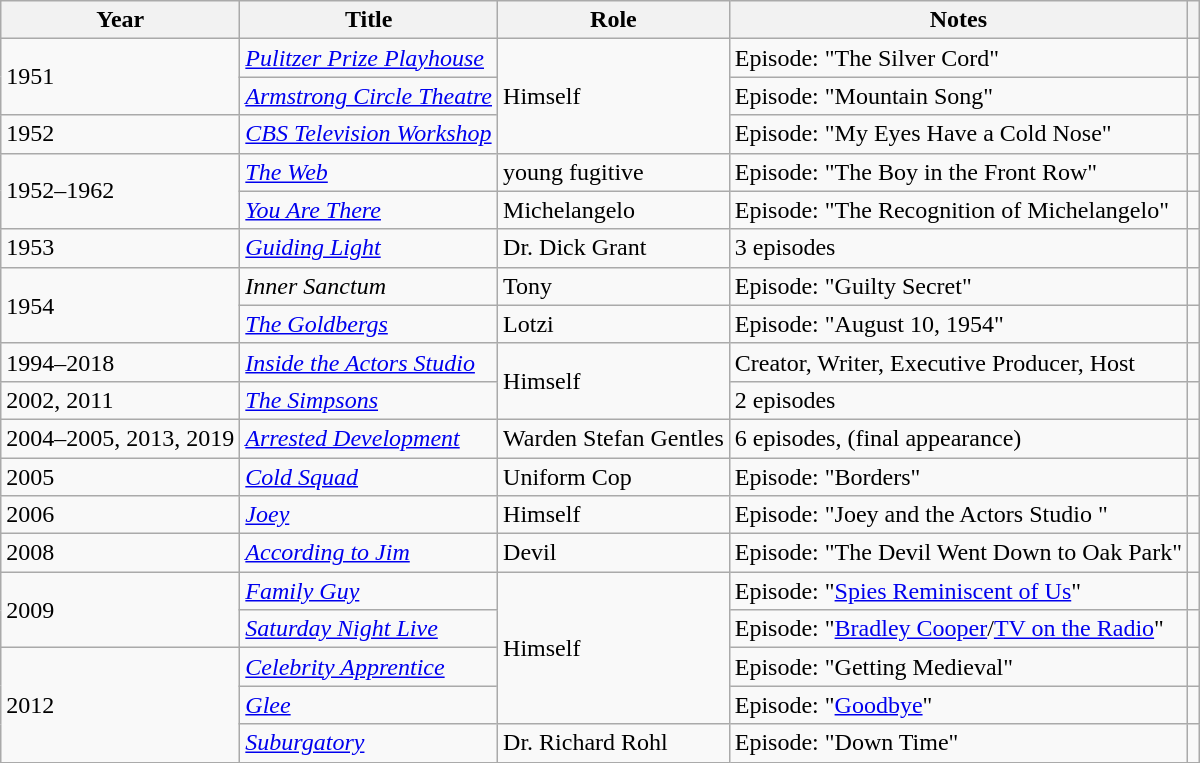<table class="wikitable sortable">
<tr>
<th>Year</th>
<th>Title</th>
<th>Role</th>
<th>Notes</th>
<th></th>
</tr>
<tr>
<td rowspan=2>1951</td>
<td><em><a href='#'>Pulitzer Prize Playhouse</a></em></td>
<td rowspan="3">Himself</td>
<td>Episode: "The Silver Cord"</td>
<td></td>
</tr>
<tr>
<td><em><a href='#'>Armstrong Circle Theatre</a></em></td>
<td>Episode: "Mountain Song"</td>
<td></td>
</tr>
<tr>
<td>1952</td>
<td><em><a href='#'>CBS Television Workshop</a></em></td>
<td>Episode: "My Eyes Have a Cold Nose"</td>
<td></td>
</tr>
<tr>
<td rowspan=2>1952–1962</td>
<td><em><a href='#'>The Web</a></em></td>
<td>young fugitive</td>
<td>Episode: "The Boy in the Front Row"</td>
<td></td>
</tr>
<tr>
<td><em><a href='#'>You Are There</a></em></td>
<td>Michelangelo</td>
<td>Episode: "The Recognition of Michelangelo"</td>
<td></td>
</tr>
<tr>
<td>1953</td>
<td><em><a href='#'>Guiding Light</a></em></td>
<td>Dr. Dick Grant</td>
<td>3 episodes</td>
<td></td>
</tr>
<tr>
<td rowspan=2>1954</td>
<td><em>Inner Sanctum</em></td>
<td>Tony</td>
<td>Episode: "Guilty Secret"</td>
<td></td>
</tr>
<tr>
<td><em><a href='#'>The Goldbergs</a></em></td>
<td>Lotzi</td>
<td>Episode: "August 10, 1954"</td>
<td></td>
</tr>
<tr>
<td>1994–2018</td>
<td><em><a href='#'>Inside the Actors Studio</a></em></td>
<td rowspan="2">Himself</td>
<td>Creator, Writer, Executive Producer, Host</td>
<td></td>
</tr>
<tr>
<td>2002, 2011</td>
<td><em><a href='#'>The Simpsons</a></em></td>
<td>2 episodes</td>
<td></td>
</tr>
<tr>
<td>2004–2005, 2013, 2019</td>
<td><em><a href='#'>Arrested Development</a></em></td>
<td>Warden Stefan Gentles</td>
<td>6 episodes, (final appearance)</td>
<td></td>
</tr>
<tr>
<td>2005</td>
<td><em><a href='#'>Cold Squad</a></em></td>
<td>Uniform Cop</td>
<td>Episode: "Borders"</td>
<td></td>
</tr>
<tr>
<td>2006</td>
<td><em><a href='#'>Joey</a></em></td>
<td>Himself</td>
<td>Episode: "Joey and the Actors Studio "</td>
<td></td>
</tr>
<tr>
<td>2008</td>
<td><em><a href='#'>According to Jim</a></em></td>
<td>Devil</td>
<td>Episode: "The Devil Went Down to Oak Park"</td>
<td></td>
</tr>
<tr>
<td rowspan=2>2009</td>
<td><em><a href='#'>Family Guy</a></em></td>
<td rowspan="4">Himself</td>
<td>Episode: "<a href='#'>Spies Reminiscent of Us</a>"</td>
<td></td>
</tr>
<tr>
<td><em><a href='#'>Saturday Night Live</a></em></td>
<td>Episode: "<a href='#'>Bradley Cooper</a>/<a href='#'>TV on the Radio</a>"</td>
<td></td>
</tr>
<tr>
<td rowspan=3>2012</td>
<td><em><a href='#'>Celebrity Apprentice</a></em></td>
<td>Episode: "Getting Medieval"</td>
<td></td>
</tr>
<tr>
<td><em><a href='#'>Glee</a></em></td>
<td>Episode: "<a href='#'>Goodbye</a>"</td>
<td></td>
</tr>
<tr>
<td><em><a href='#'>Suburgatory</a></em></td>
<td>Dr. Richard Rohl</td>
<td>Episode: "Down Time"</td>
<td></td>
</tr>
</table>
